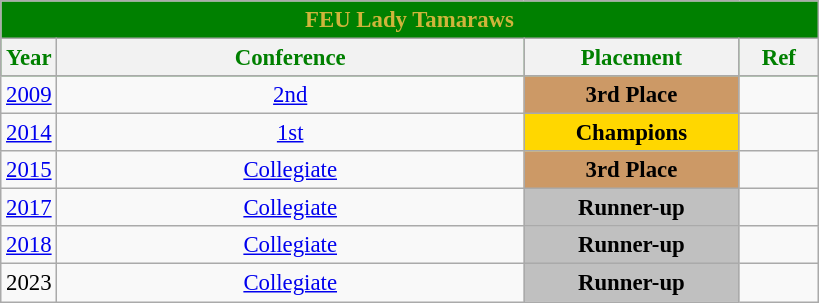<table class="wikitable sortable" style="font-size:95%; text-align:left;">
<tr>
<th colspan="4" style= "background: green; color: #CFB53B; text-align: center"><strong>FEU Lady Tamaraws</strong></th>
</tr>
<tr style="background: green; color: green">
<th style= "align=center; width:1em;">Year</th>
<th style= "align=center;width:20em;">Conference</th>
<th style= "align=center; width:9em;">Placement</th>
<th style= "align=center; width:3em;">Ref</th>
</tr>
<tr align=center>
<td><a href='#'>2009</a></td>
<td><a href='#'>2nd</a></td>
<td style="background:#c96;"><strong>3rd Place</strong></td>
<td></td>
</tr>
<tr align=center>
<td><a href='#'>2014</a></td>
<td><a href='#'>1st</a></td>
<td style="background:gold;"><strong>Champions</strong></td>
<td></td>
</tr>
<tr align=center>
<td><a href='#'>2015</a></td>
<td><a href='#'>Collegiate</a></td>
<td style="background:#c96;"><strong>3rd Place</strong></td>
<td></td>
</tr>
<tr align=center>
<td><a href='#'>2017</a></td>
<td><a href='#'>Collegiate</a></td>
<td style="background:silver;"><strong>Runner-up</strong></td>
<td></td>
</tr>
<tr align=center>
<td><a href='#'>2018</a></td>
<td><a href='#'>Collegiate</a></td>
<td style="background:silver;"><strong>Runner-up</strong></td>
<td></td>
</tr>
<tr align=center>
<td rowspan=1>2023</td>
<td><a href='#'>Collegiate</a></td>
<td style="background:silver;"><strong>Runner-up</strong></td>
<td></td>
</tr>
</table>
